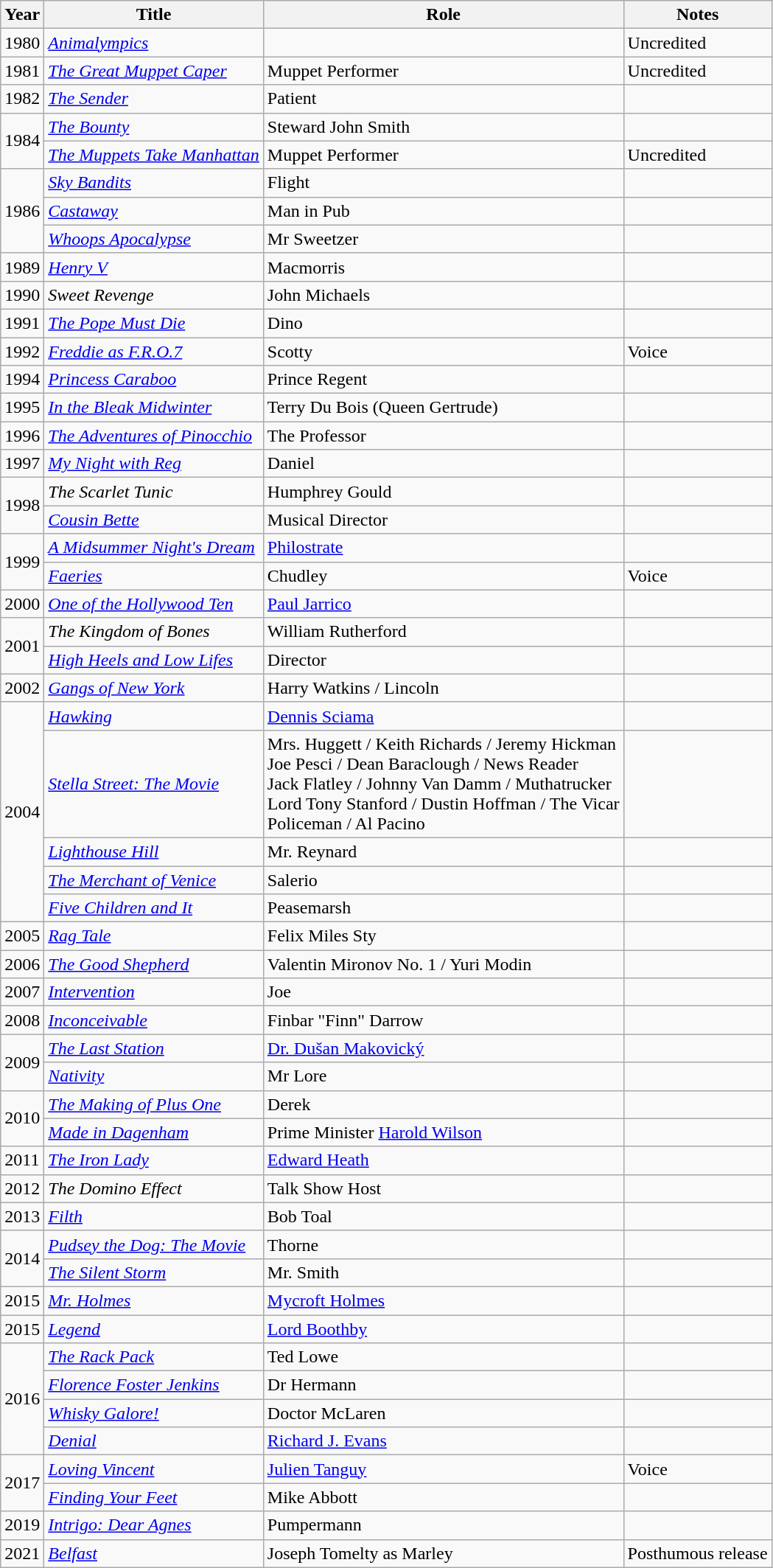<table class="wikitable">
<tr>
<th>Year</th>
<th>Title</th>
<th>Role</th>
<th>Notes</th>
</tr>
<tr>
<td>1980</td>
<td><em><a href='#'>Animalympics</a></em></td>
<td></td>
<td>Uncredited</td>
</tr>
<tr>
<td>1981</td>
<td><em><a href='#'>The Great Muppet Caper</a></em></td>
<td>Muppet Performer</td>
<td>Uncredited</td>
</tr>
<tr>
<td>1982</td>
<td><em><a href='#'>The Sender</a></em></td>
<td>Patient</td>
<td></td>
</tr>
<tr>
<td rowspan="2">1984</td>
<td><em><a href='#'>The Bounty</a></em></td>
<td>Steward John Smith</td>
<td></td>
</tr>
<tr>
<td><em><a href='#'>The Muppets Take Manhattan</a></em></td>
<td>Muppet Performer</td>
<td>Uncredited</td>
</tr>
<tr>
<td rowspan="3">1986</td>
<td><em><a href='#'>Sky Bandits</a></em></td>
<td>Flight</td>
<td></td>
</tr>
<tr>
<td><em><a href='#'>Castaway</a></em></td>
<td>Man in Pub</td>
<td></td>
</tr>
<tr>
<td><em><a href='#'>Whoops Apocalypse</a></em></td>
<td>Mr Sweetzer</td>
<td></td>
</tr>
<tr>
<td>1989</td>
<td><em><a href='#'>Henry V</a></em></td>
<td>Macmorris</td>
<td></td>
</tr>
<tr>
<td>1990</td>
<td><em>Sweet Revenge</em></td>
<td>John Michaels</td>
<td></td>
</tr>
<tr>
<td>1991</td>
<td><em><a href='#'>The Pope Must Die</a></em></td>
<td>Dino</td>
<td></td>
</tr>
<tr>
<td>1992</td>
<td><em><a href='#'>Freddie as F.R.O.7</a></em></td>
<td>Scotty</td>
<td>Voice</td>
</tr>
<tr>
<td>1994</td>
<td><em><a href='#'>Princess Caraboo</a></em></td>
<td>Prince Regent</td>
<td></td>
</tr>
<tr>
<td>1995</td>
<td><em><a href='#'>In the Bleak Midwinter</a></em></td>
<td>Terry Du Bois (Queen Gertrude)</td>
<td></td>
</tr>
<tr>
<td>1996</td>
<td><em><a href='#'>The Adventures of Pinocchio</a></em></td>
<td>The Professor</td>
<td></td>
</tr>
<tr>
<td>1997</td>
<td><em><a href='#'>My Night with Reg</a></em></td>
<td>Daniel</td>
<td></td>
</tr>
<tr>
<td rowspan="2">1998</td>
<td><em>The Scarlet Tunic</em></td>
<td>Humphrey Gould</td>
<td></td>
</tr>
<tr>
<td><em><a href='#'>Cousin Bette</a></em></td>
<td>Musical Director</td>
<td></td>
</tr>
<tr>
<td rowspan="2">1999</td>
<td><em><a href='#'>A Midsummer Night's Dream</a></em></td>
<td><a href='#'>Philostrate</a></td>
<td></td>
</tr>
<tr>
<td><em><a href='#'>Faeries</a></em></td>
<td>Chudley</td>
<td>Voice</td>
</tr>
<tr>
<td>2000</td>
<td><em><a href='#'>One of the Hollywood Ten</a></em></td>
<td><a href='#'>Paul Jarrico</a></td>
<td></td>
</tr>
<tr>
<td rowspan="2">2001</td>
<td><em>The Kingdom of Bones</em></td>
<td>William Rutherford</td>
<td></td>
</tr>
<tr>
<td><em><a href='#'>High Heels and Low Lifes</a></em></td>
<td>Director</td>
<td></td>
</tr>
<tr>
<td>2002</td>
<td><em><a href='#'>Gangs of New York</a></em></td>
<td>Harry Watkins / Lincoln</td>
<td></td>
</tr>
<tr>
<td rowspan="5">2004</td>
<td><em><a href='#'>Hawking</a></em></td>
<td><a href='#'>Dennis Sciama</a></td>
<td></td>
</tr>
<tr>
<td><em><a href='#'>Stella Street: The Movie</a></em></td>
<td>Mrs. Huggett / Keith Richards / Jeremy Hickman <br> Joe Pesci / Dean Baraclough / News Reader <br> Jack Flatley / Johnny Van Damm / Muthatrucker <br> Lord Tony Stanford / Dustin Hoffman / The Vicar <br> Policeman / Al Pacino</td>
<td></td>
</tr>
<tr>
<td><em><a href='#'>Lighthouse Hill</a></em></td>
<td>Mr. Reynard</td>
<td></td>
</tr>
<tr>
<td><em><a href='#'>The Merchant of Venice</a></em></td>
<td>Salerio</td>
<td></td>
</tr>
<tr>
<td><em><a href='#'>Five Children and It</a></em></td>
<td>Peasemarsh</td>
<td></td>
</tr>
<tr>
<td>2005</td>
<td><em><a href='#'>Rag Tale</a></em></td>
<td>Felix Miles Sty</td>
<td></td>
</tr>
<tr>
<td>2006</td>
<td><em><a href='#'>The Good Shepherd</a></em></td>
<td>Valentin Mironov No. 1 / Yuri Modin</td>
<td></td>
</tr>
<tr>
<td>2007</td>
<td><em><a href='#'>Intervention</a></em></td>
<td>Joe</td>
<td></td>
</tr>
<tr>
<td>2008</td>
<td><em><a href='#'>Inconceivable</a></em></td>
<td>Finbar "Finn" Darrow</td>
<td></td>
</tr>
<tr>
<td rowspan="2">2009</td>
<td><em><a href='#'>The Last Station</a></em></td>
<td><a href='#'>Dr. Dušan Makovický</a></td>
<td></td>
</tr>
<tr>
<td><em><a href='#'>Nativity</a></em></td>
<td>Mr Lore</td>
<td></td>
</tr>
<tr>
<td rowspan="2">2010</td>
<td><em><a href='#'>The Making of Plus One</a></em></td>
<td>Derek</td>
<td></td>
</tr>
<tr>
<td><em><a href='#'>Made in Dagenham</a></em></td>
<td>Prime Minister <a href='#'>Harold Wilson</a></td>
<td></td>
</tr>
<tr>
<td>2011</td>
<td><em><a href='#'>The Iron Lady</a></em></td>
<td><a href='#'>Edward Heath</a></td>
<td></td>
</tr>
<tr>
<td>2012</td>
<td><em>The Domino Effect</em></td>
<td>Talk Show Host</td>
<td></td>
</tr>
<tr>
<td>2013</td>
<td><em><a href='#'>Filth</a></em></td>
<td>Bob Toal</td>
<td></td>
</tr>
<tr>
<td rowspan="2">2014</td>
<td><em><a href='#'>Pudsey the Dog: The Movie</a></em></td>
<td>Thorne</td>
<td></td>
</tr>
<tr>
<td><em><a href='#'>The Silent Storm</a></em></td>
<td>Mr. Smith</td>
<td></td>
</tr>
<tr>
<td>2015</td>
<td><em><a href='#'>Mr. Holmes</a></em></td>
<td><a href='#'>Mycroft Holmes</a></td>
<td></td>
</tr>
<tr>
<td>2015</td>
<td><em><a href='#'>Legend</a></em></td>
<td><a href='#'>Lord Boothby</a></td>
<td></td>
</tr>
<tr>
<td rowspan="4">2016</td>
<td><em><a href='#'>The Rack Pack</a></em></td>
<td>Ted Lowe</td>
<td></td>
</tr>
<tr>
<td><em><a href='#'>Florence Foster Jenkins</a></em></td>
<td>Dr Hermann</td>
<td></td>
</tr>
<tr>
<td><em><a href='#'>Whisky Galore!</a></em></td>
<td>Doctor McLaren</td>
<td></td>
</tr>
<tr>
<td><em><a href='#'>Denial</a></em></td>
<td><a href='#'>Richard J. Evans</a></td>
<td></td>
</tr>
<tr>
<td rowspan="2">2017</td>
<td><em><a href='#'>Loving Vincent</a></em></td>
<td><a href='#'>Julien Tanguy</a></td>
<td>Voice</td>
</tr>
<tr>
<td><em><a href='#'>Finding Your Feet</a></em></td>
<td>Mike Abbott</td>
<td></td>
</tr>
<tr>
<td>2019</td>
<td><em><a href='#'>Intrigo: Dear Agnes</a></em></td>
<td>Pumpermann</td>
<td></td>
</tr>
<tr>
<td>2021</td>
<td><em><a href='#'>Belfast</a></em></td>
<td>Joseph Tomelty as Marley</td>
<td>Posthumous release</td>
</tr>
</table>
